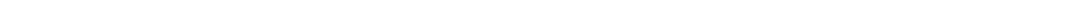<table style="width:1000px; text-align:center;">
<tr style="color:white;">
<td style="background:"></td>
<td style="background:">38.4%</td>
<td style="background:"></td>
<td style="background:"><strong>54.0%</strong></td>
<td style="background:">4.0%</td>
</tr>
<tr>
<td></td>
<td></td>
<td></td>
<td></td>
<td></td>
</tr>
</table>
